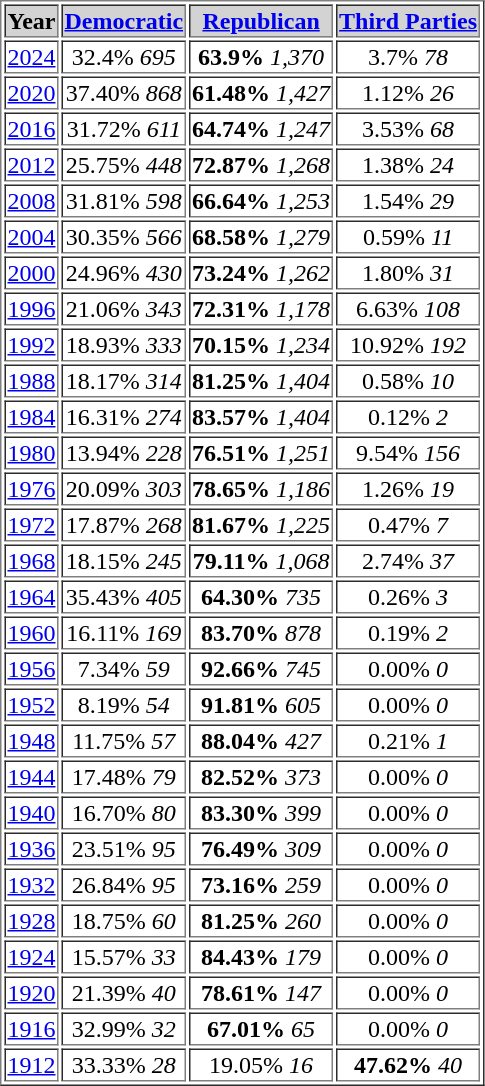<table border = “2”>
<tr style="background:lightgrey;">
<th>Year</th>
<th><a href='#'>Democratic</a></th>
<th><a href='#'>Republican</a></th>
<th><a href='#'>Third Parties</a></th>
</tr>
<tr>
<td align="center" ><a href='#'>2024</a></td>
<td align="center" >32.4% <em>695</em></td>
<td align="center" ><strong>63.9%</strong> <em>1,370</em></td>
<td align="center" >3.7% <em>78</em></td>
</tr>
<tr>
<td align="center" ><a href='#'>2020</a></td>
<td align="center" >37.40% <em>868</em></td>
<td align="center" ><strong>61.48%</strong> <em>1,427</em></td>
<td align="center" >1.12% <em>26</em></td>
</tr>
<tr>
<td align="center" ><a href='#'>2016</a></td>
<td align="center" >31.72% <em>611</em></td>
<td align="center" ><strong>64.74%</strong> <em>1,247</em></td>
<td align="center" >3.53% <em>68</em></td>
</tr>
<tr>
<td align="center" ><a href='#'>2012</a></td>
<td align="center" >25.75% <em>448</em></td>
<td align="center" ><strong>72.87%</strong> <em>1,268</em></td>
<td align="center" >1.38% <em>24</em></td>
</tr>
<tr>
<td align="center" ><a href='#'>2008</a></td>
<td align="center" >31.81% <em>598</em></td>
<td align="center" ><strong>66.64%</strong> <em>1,253</em></td>
<td align="center" >1.54% <em>29</em></td>
</tr>
<tr>
<td align="center" ><a href='#'>2004</a></td>
<td align="center" >30.35% <em>566</em></td>
<td align="center" ><strong>68.58%</strong> <em>1,279</em></td>
<td align="center" >0.59% <em>11</em></td>
</tr>
<tr>
<td align="center" ><a href='#'>2000</a></td>
<td align="center" >24.96% <em>430</em></td>
<td align="center" ><strong>73.24%</strong> <em>1,262</em></td>
<td align="center" >1.80% <em>31</em></td>
</tr>
<tr>
<td align="center" ><a href='#'>1996</a></td>
<td align="center" >21.06% <em>343</em></td>
<td align="center" ><strong>72.31%</strong> <em>1,178</em></td>
<td align="center" >6.63% <em>108</em></td>
</tr>
<tr>
<td align="center" ><a href='#'>1992</a></td>
<td align="center" >18.93% <em>333</em></td>
<td align="center" ><strong>70.15%</strong> <em>1,234</em></td>
<td align="center" >10.92% <em>192</em></td>
</tr>
<tr>
<td align="center" ><a href='#'>1988</a></td>
<td align="center" >18.17% <em>314</em></td>
<td align="center" ><strong>81.25%</strong> <em>1,404</em></td>
<td align="center" >0.58% <em>10</em></td>
</tr>
<tr>
<td align="center" ><a href='#'>1984</a></td>
<td align="center" >16.31% <em>274</em></td>
<td align="center" ><strong>83.57%</strong> <em>1,404</em></td>
<td align="center" >0.12% <em>2</em></td>
</tr>
<tr>
<td align="center" ><a href='#'>1980</a></td>
<td align="center" >13.94% <em>228</em></td>
<td align="center" ><strong>76.51%</strong> <em>1,251</em></td>
<td align="center" >9.54% <em>156</em></td>
</tr>
<tr>
<td align="center" ><a href='#'>1976</a></td>
<td align="center" >20.09% <em>303</em></td>
<td align="center" ><strong>78.65%</strong> <em>1,186</em></td>
<td align="center" >1.26% <em>19</em></td>
</tr>
<tr>
<td align="center" ><a href='#'>1972</a></td>
<td align="center" >17.87% <em>268</em></td>
<td align="center" ><strong>81.67%</strong> <em>1,225</em></td>
<td align="center" >0.47% <em>7</em></td>
</tr>
<tr>
<td align="center" ><a href='#'>1968</a></td>
<td align="center" >18.15% <em>245</em></td>
<td align="center" ><strong>79.11%</strong> <em>1,068</em></td>
<td align="center" >2.74% <em>37</em></td>
</tr>
<tr>
<td align="center" ><a href='#'>1964</a></td>
<td align="center" >35.43% <em>405</em></td>
<td align="center" ><strong>64.30%</strong> <em>735</em></td>
<td align="center" >0.26% <em>3</em></td>
</tr>
<tr>
<td align="center" ><a href='#'>1960</a></td>
<td align="center" >16.11% <em>169</em></td>
<td align="center" ><strong>83.70%</strong> <em>878</em></td>
<td align="center" >0.19% <em>2</em></td>
</tr>
<tr>
<td align="center" ><a href='#'>1956</a></td>
<td align="center" >7.34% <em>59</em></td>
<td align="center" ><strong>92.66%</strong> <em>745</em></td>
<td align="center" >0.00% <em>0</em></td>
</tr>
<tr>
<td align="center" ><a href='#'>1952</a></td>
<td align="center" >8.19% <em>54</em></td>
<td align="center" ><strong>91.81%</strong> <em>605</em></td>
<td align="center" >0.00% <em>0</em></td>
</tr>
<tr>
<td align="center" ><a href='#'>1948</a></td>
<td align="center" >11.75% <em>57</em></td>
<td align="center" ><strong>88.04%</strong> <em>427</em></td>
<td align="center" >0.21% <em>1</em></td>
</tr>
<tr>
<td align="center" ><a href='#'>1944</a></td>
<td align="center" >17.48% <em>79</em></td>
<td align="center" ><strong>82.52%</strong> <em>373</em></td>
<td align="center" >0.00% <em>0</em></td>
</tr>
<tr>
<td align="center" ><a href='#'>1940</a></td>
<td align="center" >16.70% <em>80</em></td>
<td align="center" ><strong>83.30%</strong> <em>399</em></td>
<td align="center" >0.00% <em>0</em></td>
</tr>
<tr>
<td align="center" ><a href='#'>1936</a></td>
<td align="center" >23.51% <em>95</em></td>
<td align="center" ><strong>76.49%</strong> <em>309</em></td>
<td align="center" >0.00% <em>0</em></td>
</tr>
<tr>
<td align="center" ><a href='#'>1932</a></td>
<td align="center" >26.84% <em>95</em></td>
<td align="center" ><strong>73.16%</strong> <em>259</em></td>
<td align="center" >0.00% <em>0</em></td>
</tr>
<tr>
<td align="center" ><a href='#'>1928</a></td>
<td align="center" >18.75% <em>60</em></td>
<td align="center" ><strong>81.25%</strong> <em>260</em></td>
<td align="center" >0.00% <em>0</em></td>
</tr>
<tr>
<td align="center" ><a href='#'>1924</a></td>
<td align="center" >15.57% <em>33</em></td>
<td align="center" ><strong>84.43%</strong> <em>179</em></td>
<td align="center" >0.00% <em>0</em></td>
</tr>
<tr>
<td align="center" ><a href='#'>1920</a></td>
<td align="center" >21.39% <em>40</em></td>
<td align="center" ><strong>78.61%</strong> <em>147</em></td>
<td align="center" >0.00% <em>0</em></td>
</tr>
<tr>
<td align="center" ><a href='#'>1916</a></td>
<td align="center" >32.99% <em>32</em></td>
<td align="center" ><strong>67.01%</strong> <em>65</em></td>
<td align="center" >0.00% <em>0</em></td>
</tr>
<tr>
<td align="center" ><a href='#'>1912</a></td>
<td align="center" >33.33% <em>28</em></td>
<td align="center" >19.05% <em>16</em></td>
<td align="center" ><strong>47.62%</strong> <em>40</em></td>
</tr>
</table>
